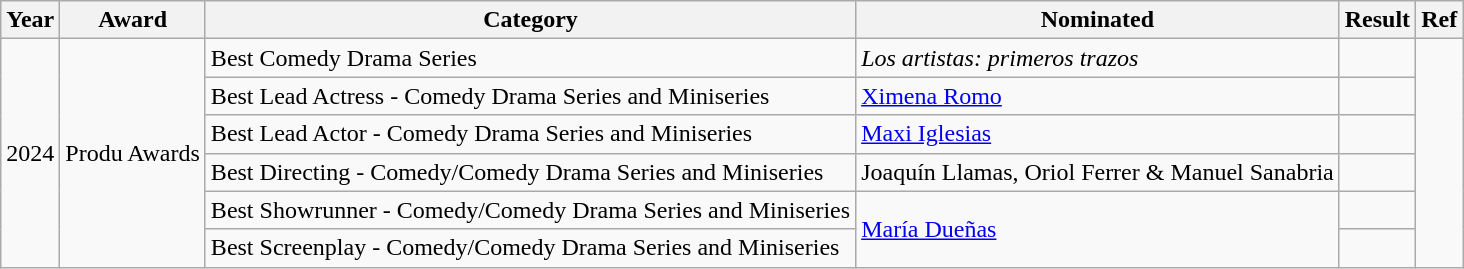<table class="wikitable plainrowheaders">
<tr>
<th scope="col">Year</th>
<th scope="col">Award</th>
<th scope="col">Category</th>
<th scope="col">Nominated</th>
<th scope="col">Result</th>
<th scope="col">Ref</th>
</tr>
<tr>
<td rowspan="6">2024</td>
<td rowspan="6">Produ Awards</td>
<td>Best Comedy Drama Series</td>
<td><em>Los artistas: primeros trazos</em></td>
<td></td>
<td align="center" rowspan="6"></td>
</tr>
<tr>
<td>Best Lead Actress - Comedy Drama Series and Miniseries</td>
<td><a href='#'>Ximena Romo</a></td>
<td></td>
</tr>
<tr>
<td>Best Lead Actor - Comedy Drama Series and Miniseries</td>
<td><a href='#'>Maxi Iglesias</a></td>
<td></td>
</tr>
<tr>
<td>Best Directing - Comedy/Comedy Drama Series and Miniseries</td>
<td>Joaquín Llamas, Oriol Ferrer & Manuel Sanabria</td>
<td></td>
</tr>
<tr>
<td>Best Showrunner - Comedy/Comedy Drama Series and Miniseries</td>
<td rowspan=2><a href='#'>María Dueñas</a></td>
<td></td>
</tr>
<tr>
<td>Best Screenplay - Comedy/Comedy Drama Series and Miniseries</td>
<td></td>
</tr>
</table>
